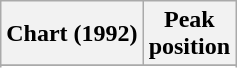<table class="wikitable sortable plainrowheaders">
<tr>
<th>Chart (1992)</th>
<th>Peak<br>position</th>
</tr>
<tr>
</tr>
<tr>
</tr>
</table>
